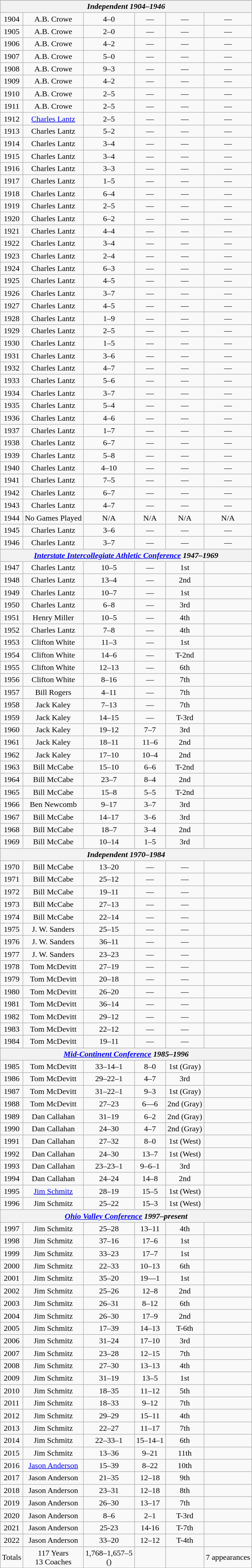<table class="wikitable" style="text-align:center">
<tr>
</tr>
<tr>
<th colspan="6"><em>Independent 1904–1946</em></th>
</tr>
<tr>
<td>1904</td>
<td>A.B. Crowe</td>
<td>4–0</td>
<td>—</td>
<td>—</td>
<td>—</td>
</tr>
<tr>
<td>1905</td>
<td>A.B. Crowe</td>
<td>2–0</td>
<td>—</td>
<td>—</td>
<td>—</td>
</tr>
<tr>
<td>1906</td>
<td>A.B. Crowe</td>
<td>4–2</td>
<td>—</td>
<td>—</td>
<td>—</td>
</tr>
<tr>
<td>1907</td>
<td>A.B. Crowe</td>
<td>5–0</td>
<td>—</td>
<td>—</td>
<td>—</td>
</tr>
<tr>
<td>1908</td>
<td>A.B. Crowe</td>
<td>9–3</td>
<td>—</td>
<td>—</td>
<td>—</td>
</tr>
<tr>
<td>1909</td>
<td>A.B. Crowe</td>
<td>4–2</td>
<td>—</td>
<td>—</td>
<td>—</td>
</tr>
<tr>
<td>1910</td>
<td>A.B. Crowe</td>
<td>2–5</td>
<td>—</td>
<td>—</td>
<td>—</td>
</tr>
<tr>
<td>1911</td>
<td>A.B. Crowe</td>
<td>2–5</td>
<td>—</td>
<td>—</td>
<td>—</td>
</tr>
<tr>
<td>1912</td>
<td><a href='#'>Charles Lantz</a></td>
<td>2–5</td>
<td>—</td>
<td>—</td>
<td>—</td>
</tr>
<tr>
<td>1913</td>
<td>Charles Lantz</td>
<td>5–2</td>
<td>—</td>
<td>—</td>
<td>—</td>
</tr>
<tr>
<td>1914</td>
<td>Charles Lantz</td>
<td>3–4</td>
<td>—</td>
<td>—</td>
<td>—</td>
</tr>
<tr>
<td>1915</td>
<td>Charles Lantz</td>
<td>3–4</td>
<td>—</td>
<td>—</td>
<td>—</td>
</tr>
<tr>
<td>1916</td>
<td>Charles Lantz</td>
<td>3–3</td>
<td>—</td>
<td>—</td>
<td>—</td>
</tr>
<tr>
<td>1917</td>
<td>Charles Lantz</td>
<td>1–5</td>
<td>—</td>
<td>—</td>
<td>—</td>
</tr>
<tr>
<td>1918</td>
<td>Charles Lantz</td>
<td>6–4</td>
<td>—</td>
<td>—</td>
<td>—</td>
</tr>
<tr>
<td>1919</td>
<td>Charles Lantz</td>
<td>2–5</td>
<td>—</td>
<td>—</td>
<td>—</td>
</tr>
<tr>
<td>1920</td>
<td>Charles Lantz</td>
<td>6–2</td>
<td>—</td>
<td>—</td>
<td>—</td>
</tr>
<tr>
<td>1921</td>
<td>Charles Lantz</td>
<td>4–4</td>
<td>—</td>
<td>—</td>
<td>—</td>
</tr>
<tr>
<td>1922</td>
<td>Charles Lantz</td>
<td>3–4</td>
<td>—</td>
<td>—</td>
<td>—</td>
</tr>
<tr>
<td>1923</td>
<td>Charles Lantz</td>
<td>2–4</td>
<td>—</td>
<td>—</td>
<td>—</td>
</tr>
<tr>
<td>1924</td>
<td>Charles Lantz</td>
<td>6–3</td>
<td>—</td>
<td>—</td>
<td>—</td>
</tr>
<tr>
<td>1925</td>
<td>Charles Lantz</td>
<td>4–5</td>
<td>—</td>
<td>—</td>
<td>—</td>
</tr>
<tr>
<td>1926</td>
<td>Charles Lantz</td>
<td>3–7</td>
<td>—</td>
<td>—</td>
<td>—</td>
</tr>
<tr>
<td>1927</td>
<td>Charles Lantz</td>
<td>4–5</td>
<td>—</td>
<td>—</td>
<td>—</td>
</tr>
<tr>
<td>1928</td>
<td>Charles Lantz</td>
<td>1–9</td>
<td>—</td>
<td>—</td>
<td>—</td>
</tr>
<tr>
<td>1929</td>
<td>Charles Lantz</td>
<td>2–5</td>
<td>—</td>
<td>—</td>
<td>—</td>
</tr>
<tr>
<td>1930</td>
<td>Charles Lantz</td>
<td>1–5</td>
<td>—</td>
<td>—</td>
<td>—</td>
</tr>
<tr>
<td>1931</td>
<td>Charles Lantz</td>
<td>3–6</td>
<td>—</td>
<td>—</td>
<td>—</td>
</tr>
<tr>
<td>1932</td>
<td>Charles Lantz</td>
<td>4–7</td>
<td>—</td>
<td>—</td>
<td>—</td>
</tr>
<tr>
<td>1933</td>
<td>Charles Lantz</td>
<td>5–6</td>
<td>—</td>
<td>—</td>
<td>—</td>
</tr>
<tr>
<td>1934</td>
<td>Charles Lantz</td>
<td>3–7</td>
<td>—</td>
<td>—</td>
<td>—</td>
</tr>
<tr>
<td>1935</td>
<td>Charles Lantz</td>
<td>5–4</td>
<td>—</td>
<td>—</td>
<td>—</td>
</tr>
<tr>
<td>1936</td>
<td>Charles Lantz</td>
<td>4–6</td>
<td>—</td>
<td>—</td>
<td>—</td>
</tr>
<tr>
<td>1937</td>
<td>Charles Lantz</td>
<td>1–7</td>
<td>—</td>
<td>—</td>
<td>—</td>
</tr>
<tr>
<td>1938</td>
<td>Charles Lantz</td>
<td>6–7</td>
<td>—</td>
<td>—</td>
<td>—</td>
</tr>
<tr>
<td>1939</td>
<td>Charles Lantz</td>
<td>5–8</td>
<td>—</td>
<td>—</td>
<td>—</td>
</tr>
<tr>
<td>1940</td>
<td>Charles Lantz</td>
<td>4–10</td>
<td>—</td>
<td>—</td>
<td>—</td>
</tr>
<tr>
<td>1941</td>
<td>Charles Lantz</td>
<td>7–5</td>
<td>—</td>
<td>—</td>
<td>—</td>
</tr>
<tr>
<td>1942</td>
<td>Charles Lantz</td>
<td>6–7</td>
<td>—</td>
<td>—</td>
<td>—</td>
</tr>
<tr>
<td>1943</td>
<td>Charles Lantz</td>
<td>4–7</td>
<td>—</td>
<td>—</td>
<td>—</td>
</tr>
<tr>
<td>1944</td>
<td>No Games Played</td>
<td>N/A</td>
<td>N/A</td>
<td>N/A</td>
<td>N/A</td>
</tr>
<tr>
<td>1945</td>
<td>Charles Lantz</td>
<td>3–6</td>
<td>—</td>
<td>—</td>
<td>—</td>
</tr>
<tr>
<td>1946</td>
<td>Charles Lantz</td>
<td>3–7</td>
<td>—</td>
<td>—</td>
<td>—</td>
</tr>
<tr>
<th colspan="6"><em><a href='#'>Interstate Intercollegiate Athletic Conference</a> 1947–1969</em></th>
</tr>
<tr>
<td>1947</td>
<td>Charles Lantz</td>
<td>10–5</td>
<td>—</td>
<td>1st</td>
<td></td>
</tr>
<tr>
<td>1948</td>
<td>Charles Lantz</td>
<td>13–4</td>
<td>—</td>
<td>2nd</td>
<td></td>
</tr>
<tr>
<td>1949</td>
<td>Charles Lantz</td>
<td>10–7</td>
<td>—</td>
<td>1st</td>
<td></td>
</tr>
<tr>
<td>1950</td>
<td>Charles Lantz</td>
<td>6–8</td>
<td>—</td>
<td>3rd</td>
<td></td>
</tr>
<tr>
<td>1951</td>
<td>Henry Miller</td>
<td>10–5</td>
<td>—</td>
<td>4th</td>
<td></td>
</tr>
<tr>
<td>1952</td>
<td>Charles Lantz</td>
<td>7–8</td>
<td>—</td>
<td>4th</td>
<td></td>
</tr>
<tr>
<td>1953</td>
<td>Clifton White</td>
<td>11–3</td>
<td>—</td>
<td>1st</td>
<td></td>
</tr>
<tr>
<td>1954</td>
<td>Clifton White</td>
<td>14–6</td>
<td>—</td>
<td>T-2nd</td>
<td></td>
</tr>
<tr>
<td>1955</td>
<td>Clifton White</td>
<td>12–13</td>
<td>—</td>
<td>6th</td>
<td></td>
</tr>
<tr>
<td>1956</td>
<td>Clifton White</td>
<td>8–16</td>
<td>—</td>
<td>7th</td>
<td></td>
</tr>
<tr>
<td>1957</td>
<td>Bill Rogers</td>
<td>4–11</td>
<td>—</td>
<td>7th</td>
<td></td>
</tr>
<tr>
<td>1958</td>
<td>Jack Kaley</td>
<td>7–13</td>
<td>—</td>
<td>7th</td>
<td></td>
</tr>
<tr>
<td>1959</td>
<td>Jack Kaley</td>
<td>14–15</td>
<td>—</td>
<td>T-3rd</td>
<td></td>
</tr>
<tr>
<td>1960</td>
<td>Jack Kaley</td>
<td>19–12</td>
<td>7–7</td>
<td>3rd</td>
<td></td>
</tr>
<tr>
<td>1961</td>
<td>Jack Kaley</td>
<td>18–11</td>
<td>11–6</td>
<td>2nd</td>
<td></td>
</tr>
<tr>
<td>1962</td>
<td>Jack Kaley</td>
<td>17–10</td>
<td>10–4</td>
<td>2nd</td>
<td></td>
</tr>
<tr>
<td>1963</td>
<td>Bill McCabe</td>
<td>15–10</td>
<td>6–6</td>
<td>T-2nd</td>
<td></td>
</tr>
<tr>
<td>1964</td>
<td>Bill McCabe</td>
<td>23–7</td>
<td>8–4</td>
<td>2nd</td>
<td></td>
</tr>
<tr>
<td>1965</td>
<td>Bill McCabe</td>
<td>15–8</td>
<td>5–5</td>
<td>T-2nd</td>
<td></td>
</tr>
<tr>
<td>1966</td>
<td>Ben Newcomb</td>
<td>9–17</td>
<td>3–7</td>
<td>3rd</td>
<td></td>
</tr>
<tr>
<td>1967</td>
<td>Bill McCabe</td>
<td>14–17</td>
<td>3–6</td>
<td>3rd</td>
<td></td>
</tr>
<tr>
<td>1968</td>
<td>Bill McCabe</td>
<td>18–7</td>
<td>3–4</td>
<td>2nd</td>
<td></td>
</tr>
<tr>
<td>1969</td>
<td>Bill McCabe</td>
<td>10–14</td>
<td>1–5</td>
<td>3rd</td>
<td></td>
</tr>
<tr>
<th colspan="6"><em>Independent 1970–1984</em></th>
</tr>
<tr>
<td>1970</td>
<td>Bill McCabe</td>
<td>13–20</td>
<td>—</td>
<td>—</td>
<td></td>
</tr>
<tr>
<td>1971</td>
<td>Bill McCabe</td>
<td>25–12</td>
<td>—</td>
<td>—</td>
<td></td>
</tr>
<tr>
<td>1972</td>
<td>Bill McCabe</td>
<td>19–11</td>
<td>—</td>
<td>—</td>
<td></td>
</tr>
<tr>
<td>1973</td>
<td>Bill McCabe</td>
<td>27–13</td>
<td>—</td>
<td>—</td>
<td></td>
</tr>
<tr>
<td>1974</td>
<td>Bill McCabe</td>
<td>22–14</td>
<td>—</td>
<td>—</td>
<td></td>
</tr>
<tr>
<td>1975</td>
<td>J. W. Sanders</td>
<td>25–15</td>
<td>—</td>
<td>—</td>
<td></td>
</tr>
<tr>
<td>1976</td>
<td>J. W. Sanders</td>
<td>36–11</td>
<td>—</td>
<td>—</td>
<td></td>
</tr>
<tr>
<td>1977</td>
<td>J. W. Sanders</td>
<td>23–23</td>
<td>—</td>
<td>—</td>
<td></td>
</tr>
<tr>
<td>1978</td>
<td>Tom McDevitt</td>
<td>27–19</td>
<td>—</td>
<td>—</td>
<td></td>
</tr>
<tr>
<td>1979</td>
<td>Tom McDevitt</td>
<td>20–18</td>
<td>—</td>
<td>—</td>
<td></td>
</tr>
<tr>
<td>1980</td>
<td>Tom McDevitt</td>
<td>26–20</td>
<td>—</td>
<td>—</td>
<td></td>
</tr>
<tr>
<td>1981</td>
<td>Tom McDevitt</td>
<td>36–14</td>
<td>—</td>
<td>—</td>
<td></td>
</tr>
<tr>
<td>1982</td>
<td>Tom McDevitt</td>
<td>29–12</td>
<td>—</td>
<td>—</td>
<td></td>
</tr>
<tr>
<td>1983</td>
<td>Tom McDevitt</td>
<td>22–12</td>
<td>—</td>
<td>—</td>
<td></td>
</tr>
<tr>
<td>1984</td>
<td>Tom McDevitt</td>
<td>19–11</td>
<td>—</td>
<td>—</td>
<td></td>
</tr>
<tr>
<th colspan="6"><em><a href='#'>Mid-Continent Conference</a> 1985–1996</em></th>
</tr>
<tr>
<td>1985</td>
<td>Tom McDevitt</td>
<td>33–14–1</td>
<td>8–0</td>
<td>1st (Gray)</td>
<td></td>
</tr>
<tr>
<td>1986</td>
<td>Tom McDevitt</td>
<td>29–22–1</td>
<td>4–7</td>
<td>3rd</td>
<td></td>
</tr>
<tr>
<td>1987</td>
<td>Tom McDevitt</td>
<td>31–22–1</td>
<td>9–3</td>
<td>1st (Gray)</td>
<td></td>
</tr>
<tr>
<td>1988</td>
<td>Tom McDevitt</td>
<td>27–23</td>
<td>6—6</td>
<td>2nd (Gray)</td>
<td></td>
</tr>
<tr>
<td>1989</td>
<td>Dan Callahan</td>
<td>31–19</td>
<td>6–2</td>
<td>2nd (Gray)</td>
<td></td>
</tr>
<tr>
<td>1990</td>
<td>Dan Callahan</td>
<td>24–30</td>
<td>4–7</td>
<td>2nd (Gray)</td>
<td></td>
</tr>
<tr>
<td>1991</td>
<td>Dan Callahan</td>
<td>27–32</td>
<td>8–0</td>
<td>1st (West)</td>
<td></td>
</tr>
<tr>
<td>1992</td>
<td>Dan Callahan</td>
<td>24–30</td>
<td>13–7</td>
<td>1st (West)</td>
<td></td>
</tr>
<tr>
<td>1993</td>
<td>Dan Callahan</td>
<td>23–23–1</td>
<td>9–6–1</td>
<td>3rd</td>
<td></td>
</tr>
<tr>
<td>1994</td>
<td>Dan Callahan</td>
<td>24–24</td>
<td>14–8</td>
<td>2nd</td>
<td></td>
</tr>
<tr>
<td>1995</td>
<td><a href='#'>Jim Schmitz</a></td>
<td>28–19</td>
<td>15–5</td>
<td>1st (West)</td>
<td></td>
</tr>
<tr>
<td>1996</td>
<td>Jim Schmitz</td>
<td>25–22</td>
<td>15–3</td>
<td>1st (West)</td>
<td></td>
</tr>
<tr>
<th colspan="6"><em><a href='#'>Ohio Valley Conference</a> 1997–present</em></th>
</tr>
<tr>
<td>1997</td>
<td>Jim Schmitz</td>
<td>25–28</td>
<td>13–11</td>
<td>4th</td>
<td></td>
</tr>
<tr>
<td>1998</td>
<td>Jim Schmitz</td>
<td>37–16</td>
<td>17–6</td>
<td>1st</td>
<td></td>
</tr>
<tr>
<td>1999</td>
<td>Jim Schmitz</td>
<td>33–23</td>
<td>17–7</td>
<td>1st</td>
<td></td>
</tr>
<tr>
<td>2000</td>
<td>Jim Schmitz</td>
<td>22–33</td>
<td>10–13</td>
<td>6th</td>
<td></td>
</tr>
<tr>
<td>2001</td>
<td>Jim Schmitz</td>
<td>35–20</td>
<td>19—1</td>
<td>1st</td>
<td></td>
</tr>
<tr>
<td>2002</td>
<td>Jim Schmitz</td>
<td>25–26</td>
<td>12–8</td>
<td>2nd</td>
<td></td>
</tr>
<tr>
<td>2003</td>
<td>Jim Schmitz</td>
<td>26–31</td>
<td>8–12</td>
<td>6th</td>
<td></td>
</tr>
<tr>
<td>2004</td>
<td>Jim Schmitz</td>
<td>26–30</td>
<td>17–9</td>
<td>2nd</td>
<td></td>
</tr>
<tr>
<td>2005</td>
<td>Jim Schmitz</td>
<td>17–39</td>
<td>14–13</td>
<td>T-6th</td>
<td></td>
</tr>
<tr>
<td>2006</td>
<td>Jim Schmitz</td>
<td>31–24</td>
<td>17–10</td>
<td>3rd</td>
<td></td>
</tr>
<tr>
<td>2007</td>
<td>Jim Schmitz</td>
<td>23–28</td>
<td>12–15</td>
<td>7th</td>
<td></td>
</tr>
<tr>
<td>2008</td>
<td>Jim Schmitz</td>
<td>27–30</td>
<td>13–13</td>
<td>4th</td>
<td></td>
</tr>
<tr>
<td>2009</td>
<td>Jim Schmitz</td>
<td>31–19</td>
<td>13–5</td>
<td>1st</td>
<td></td>
</tr>
<tr>
<td>2010</td>
<td>Jim Schmitz</td>
<td>18–35</td>
<td>11–12</td>
<td>5th</td>
<td></td>
</tr>
<tr>
<td>2011</td>
<td>Jim Schmitz</td>
<td>18–33</td>
<td>9–12</td>
<td>7th</td>
<td></td>
</tr>
<tr>
<td>2012</td>
<td>Jim Schmitz</td>
<td>29–29</td>
<td>15–11</td>
<td>4th</td>
<td></td>
</tr>
<tr>
<td>2013</td>
<td>Jim Schmitz</td>
<td>22–27</td>
<td>11–17</td>
<td>7th</td>
<td></td>
</tr>
<tr>
<td>2014</td>
<td>Jim Schmitz</td>
<td>22–33–1</td>
<td>15–14–1</td>
<td>6th</td>
<td></td>
</tr>
<tr>
<td>2015</td>
<td>Jim Schmitz</td>
<td>13–36</td>
<td>9–21</td>
<td>11th</td>
<td></td>
</tr>
<tr>
<td>2016</td>
<td><a href='#'>Jason Anderson</a></td>
<td>15–39</td>
<td>8–22</td>
<td>10th</td>
<td></td>
</tr>
<tr>
<td>2017</td>
<td>Jason Anderson</td>
<td>21–35</td>
<td>12–18</td>
<td>9th</td>
<td></td>
</tr>
<tr>
<td>2018</td>
<td>Jason Anderson</td>
<td>23–31</td>
<td>12–18</td>
<td>8th</td>
<td></td>
</tr>
<tr>
<td>2019</td>
<td>Jason Anderson</td>
<td>26–30</td>
<td>13–17</td>
<td>7th</td>
<td></td>
</tr>
<tr>
<td>2020</td>
<td>Jason Anderson</td>
<td>8–6</td>
<td>2–1</td>
<td>T-3rd</td>
<td></td>
</tr>
<tr>
<td>2021</td>
<td>Jason Anderson</td>
<td>25-23</td>
<td>14-16</td>
<td>T-7th</td>
<td></td>
</tr>
<tr>
<td>2022</td>
<td>Jason Anderson</td>
<td>33–20</td>
<td>12–12</td>
<td>T-4th</td>
<td></td>
</tr>
<tr>
<td>Totals</td>
<td>117 Years<br>13 Coaches</td>
<td>1,768–1,657–5<br>()</td>
<td></td>
<td></td>
<td>7 appearances</td>
</tr>
<tr>
</tr>
</table>
